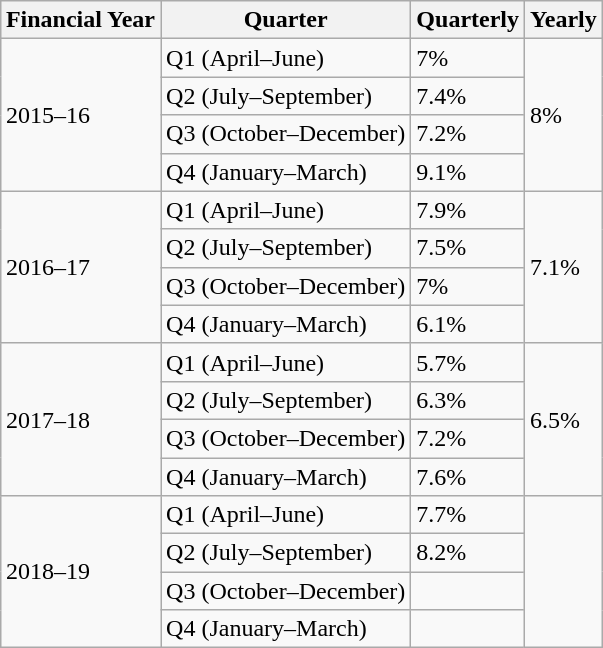<table class="wikitable" align="right">
<tr>
<th>Financial Year</th>
<th>Quarter</th>
<th>Quarterly</th>
<th>Yearly</th>
</tr>
<tr>
<td rowspan="4">2015–16</td>
<td>Q1 (April–June)</td>
<td>7%</td>
<td rowspan="4">8%</td>
</tr>
<tr>
<td>Q2 (July–September)</td>
<td>7.4%</td>
</tr>
<tr>
<td>Q3 (October–December)</td>
<td>7.2%</td>
</tr>
<tr>
<td>Q4 (January–March)</td>
<td>9.1%</td>
</tr>
<tr>
<td rowspan="4">2016–17</td>
<td>Q1 (April–June)</td>
<td>7.9%</td>
<td rowspan="4">7.1%</td>
</tr>
<tr>
<td>Q2 (July–September)</td>
<td>7.5%</td>
</tr>
<tr>
<td>Q3 (October–December)</td>
<td>7%</td>
</tr>
<tr>
<td>Q4 (January–March)</td>
<td>6.1%</td>
</tr>
<tr>
<td rowspan="4">2017–18</td>
<td>Q1 (April–June)</td>
<td>5.7%</td>
<td rowspan="4">6.5%</td>
</tr>
<tr>
<td>Q2 (July–September)</td>
<td>6.3%</td>
</tr>
<tr>
<td>Q3 (October–December)</td>
<td>7.2%</td>
</tr>
<tr>
<td>Q4 (January–March)</td>
<td>7.6%</td>
</tr>
<tr>
<td rowspan="4">2018–19</td>
<td>Q1 (April–June)</td>
<td>7.7%</td>
<td rowspan="4"></td>
</tr>
<tr>
<td>Q2 (July–September)</td>
<td>8.2%</td>
</tr>
<tr>
<td>Q3 (October–December)</td>
<td></td>
</tr>
<tr>
<td>Q4 (January–March)</td>
<td></td>
</tr>
</table>
